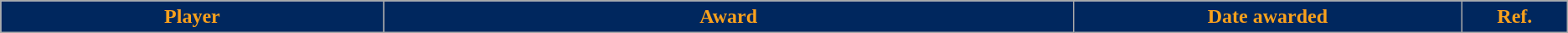<table class="wikitable sortable sortable" style="text-align: center">
<tr>
<th style="background:#00275e; color:#f9a11c" width="5%">Player</th>
<th style="background:#00275e; color:#f9a11c" width="9%">Award</th>
<th style="background:#00275e; color:#f9a11c" width="5%">Date awarded</th>
<th style="background:#00275e; color:#f9a11c" width="1%" class="unsortable">Ref.</th>
</tr>
</table>
